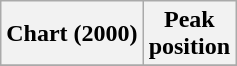<table class="wikitable plainrowheaders">
<tr>
<th scope="col">Chart (2000)</th>
<th scope="col">Peak<br>position</th>
</tr>
<tr>
</tr>
</table>
